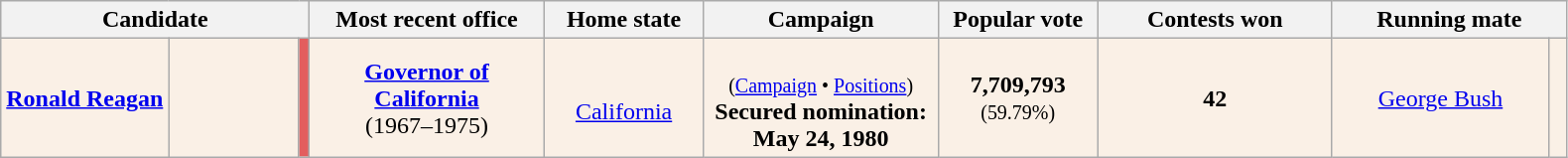<table class="wikitable sortable" style="text-align:center;">
<tr>
<th style="width:200px;" colspan="3">Candidate</th>
<th style="width:150px;">Most recent office</th>
<th style="width:100px;">Home state</th>
<th style="width:150px;">Campaign</th>
<th style="width:100px;">Popular vote</th>
<th style="width:150px;">Contests won</th>
<th style="width:150px;" colspan="2">Running mate</th>
</tr>
<tr style="background:linen;">
<th style="background:linen;" scope="row" data-sort-=""><a href='#'>Ronald Reagan</a></th>
<td style="min-width:80px;"></td>
<td style="background:#E35e5e;"></td>
<td><strong><a href='#'>Governor of California</a></strong><br>(1967–1975)</td>
<td><br><a href='#'>California</a></td>
<td data-sort-value="0"><br><small>(<a href='#'>Campaign</a> • <a href='#'>Positions</a>)</small><br><strong>Secured nomination:<br> May 24, 1980</strong></td>
<td data-sort-value="7,709,793"><strong>7,709,793</strong><br><small>(59.79%)</small></td>
<td data-sort-value="42"><strong>42</strong></td>
<td><a href='#'>George Bush</a></td>
<td></td>
</tr>
</table>
